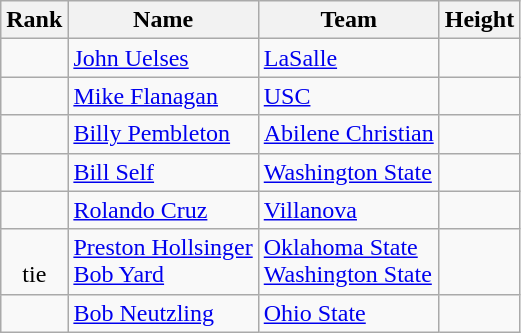<table class="wikitable sortable" style="text-align:center">
<tr>
<th>Rank</th>
<th>Name</th>
<th>Team</th>
<th>Height</th>
</tr>
<tr>
<td></td>
<td align=left><a href='#'>John Uelses</a></td>
<td align=left><a href='#'>LaSalle</a></td>
<td></td>
</tr>
<tr>
<td></td>
<td align=left><a href='#'>Mike Flanagan</a></td>
<td align="left"><a href='#'>USC</a></td>
<td></td>
</tr>
<tr>
<td></td>
<td align=left><a href='#'>Billy Pembleton</a></td>
<td align="left"><a href='#'>Abilene Christian</a></td>
<td></td>
</tr>
<tr>
<td></td>
<td align=left><a href='#'>Bill Self</a></td>
<td align="left"><a href='#'>Washington State</a></td>
<td></td>
</tr>
<tr>
<td></td>
<td align=left><a href='#'>Rolando Cruz</a> </td>
<td align=left><a href='#'>Villanova</a></td>
<td></td>
</tr>
<tr>
<td><br>tie</td>
<td align=left><a href='#'>Preston Hollsinger</a><br><a href='#'>Bob Yard</a></td>
<td align="left"><a href='#'>Oklahoma State</a><br><a href='#'>Washington State</a></td>
<td></td>
</tr>
<tr>
<td></td>
<td align=left><a href='#'>Bob Neutzling</a></td>
<td align="left"><a href='#'>Ohio State</a></td>
<td></td>
</tr>
</table>
